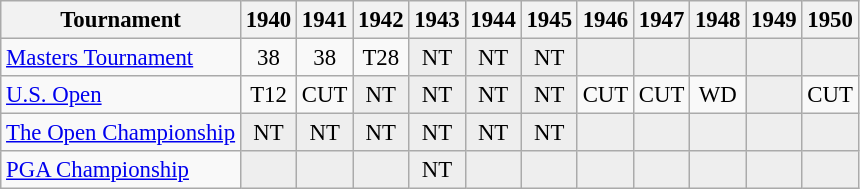<table class="wikitable" style="font-size:95%;text-align:center;">
<tr>
<th>Tournament</th>
<th>1940</th>
<th>1941</th>
<th>1942</th>
<th>1943</th>
<th>1944</th>
<th>1945</th>
<th>1946</th>
<th>1947</th>
<th>1948</th>
<th>1949</th>
<th>1950</th>
</tr>
<tr>
<td align=left><a href='#'>Masters Tournament</a></td>
<td>38</td>
<td>38</td>
<td>T28</td>
<td style="background:#eeeeee;">NT</td>
<td style="background:#eeeeee;">NT</td>
<td style="background:#eeeeee;">NT</td>
<td style="background:#eeeeee;"></td>
<td style="background:#eeeeee;"></td>
<td style="background:#eeeeee;"></td>
<td style="background:#eeeeee;"></td>
<td style="background:#eeeeee;"></td>
</tr>
<tr>
<td align=left><a href='#'>U.S. Open</a></td>
<td>T12</td>
<td>CUT</td>
<td style="background:#eeeeee;">NT</td>
<td style="background:#eeeeee;">NT</td>
<td style="background:#eeeeee;">NT</td>
<td style="background:#eeeeee;">NT</td>
<td>CUT</td>
<td>CUT</td>
<td>WD</td>
<td style="background:#eeeeee;"></td>
<td>CUT</td>
</tr>
<tr>
<td align=left><a href='#'>The Open Championship</a></td>
<td style="background:#eeeeee;">NT</td>
<td style="background:#eeeeee;">NT</td>
<td style="background:#eeeeee;">NT</td>
<td style="background:#eeeeee;">NT</td>
<td style="background:#eeeeee;">NT</td>
<td style="background:#eeeeee;">NT</td>
<td style="background:#eeeeee;"></td>
<td style="background:#eeeeee;"></td>
<td style="background:#eeeeee;"></td>
<td style="background:#eeeeee;"></td>
<td style="background:#eeeeee;"></td>
</tr>
<tr>
<td align=left><a href='#'>PGA Championship</a></td>
<td style="background:#eeeeee;"></td>
<td style="background:#eeeeee;"></td>
<td style="background:#eeeeee;"></td>
<td style="background:#eeeeee;">NT</td>
<td style="background:#eeeeee;"></td>
<td style="background:#eeeeee;"></td>
<td style="background:#eeeeee;"></td>
<td style="background:#eeeeee;"></td>
<td style="background:#eeeeee;"></td>
<td style="background:#eeeeee;"></td>
<td style="background:#eeeeee;"></td>
</tr>
</table>
